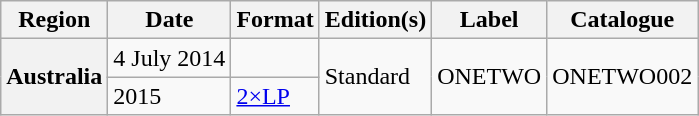<table class="wikitable plainrowheaders">
<tr>
<th scope="col">Region</th>
<th scope="col">Date</th>
<th scope="col">Format</th>
<th scope="col">Edition(s)</th>
<th scope="col">Label</th>
<th scope="col">Catalogue</th>
</tr>
<tr>
<th scope="row" rowspan="2">Australia</th>
<td>4 July 2014</td>
<td></td>
<td rowspan="2">Standard</td>
<td rowspan="2">ONETWO</td>
<td rowspan="2">ONETWO002</td>
</tr>
<tr>
<td>2015</td>
<td><a href='#'>2×LP</a></td>
</tr>
</table>
